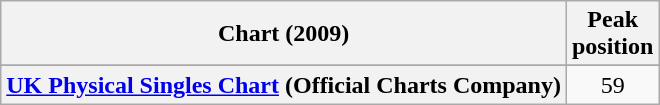<table class="wikitable sortable plainrowheaders">
<tr>
<th>Chart (2009)</th>
<th>Peak<br>position</th>
</tr>
<tr>
</tr>
<tr>
</tr>
<tr>
<th scope="row"><a href='#'>UK Physical Singles Chart</a> (Official Charts Company)</th>
<td align="center">59</td>
</tr>
</table>
